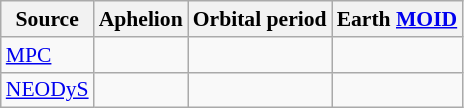<table class="wikitable sortable" style="font-size: 0.9em;">
<tr>
<th>Source</th>
<th>Aphelion</th>
<th>Orbital period</th>
<th>Earth <a href='#'>MOID</a></th>
</tr>
<tr>
<td><a href='#'>MPC</a></td>
<td></td>
<td></td>
<td></td>
</tr>
<tr>
<td><a href='#'>NEODyS</a></td>
<td></td>
<td></td>
<td></td>
</tr>
</table>
